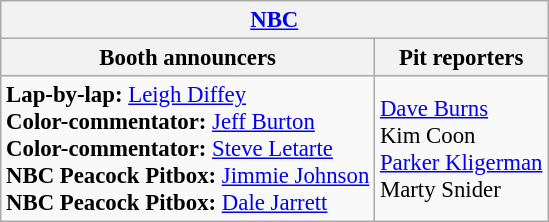<table class="wikitable" style="font-size: 95%">
<tr>
<th colspan="2"><a href='#'>NBC</a></th>
</tr>
<tr>
<th>Booth announcers</th>
<th>Pit reporters</th>
</tr>
<tr>
<td><strong>Lap-by-lap:</strong> <a href='#'>Leigh Diffey</a><br><strong>Color-commentator:</strong> <a href='#'>Jeff Burton</a><br><strong>Color-commentator:</strong> <a href='#'>Steve Letarte</a><br><strong>NBC Peacock Pitbox:</strong> <a href='#'>Jimmie Johnson</a><br><strong>NBC Peacock Pitbox:</strong> <a href='#'>Dale Jarrett</a></td>
<td><a href='#'>Dave Burns</a><br>Kim Coon<br><a href='#'>Parker Kligerman</a><br>Marty Snider</td>
</tr>
</table>
